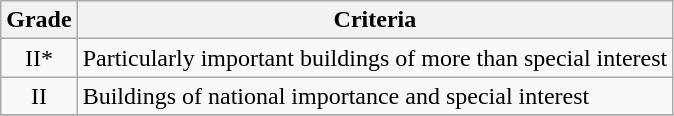<table class="wikitable" border="1">
<tr>
<th>Grade</th>
<th>Criteria</th>
</tr>
<tr>
<td align="center" >II*</td>
<td>Particularly important buildings of more than special interest</td>
</tr>
<tr>
<td align="center" >II</td>
<td>Buildings of national importance and special interest</td>
</tr>
<tr>
</tr>
</table>
